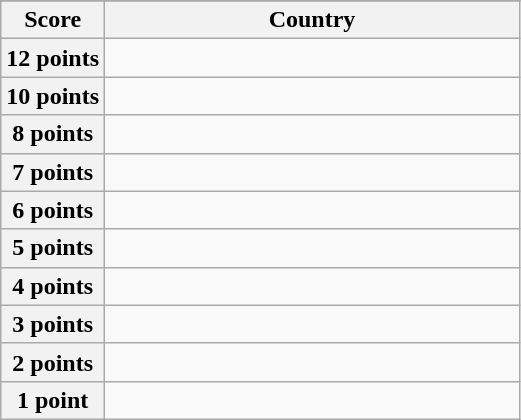<table class="wikitable">
<tr>
</tr>
<tr>
<th scope="col" width="20%">Score</th>
<th scope="col">Country</th>
</tr>
<tr>
<th scope="row">12 points</th>
<td></td>
</tr>
<tr>
<th scope="row">10 points</th>
<td></td>
</tr>
<tr>
<th scope="row">8 points</th>
<td></td>
</tr>
<tr>
<th scope="row">7 points</th>
<td></td>
</tr>
<tr>
<th scope="row">6 points</th>
<td></td>
</tr>
<tr>
<th scope="row">5 points</th>
<td></td>
</tr>
<tr>
<th scope="row">4 points</th>
<td></td>
</tr>
<tr>
<th scope="row">3 points</th>
<td></td>
</tr>
<tr>
<th scope="row">2 points</th>
<td></td>
</tr>
<tr>
<th scope="row">1 point</th>
<td></td>
</tr>
</table>
